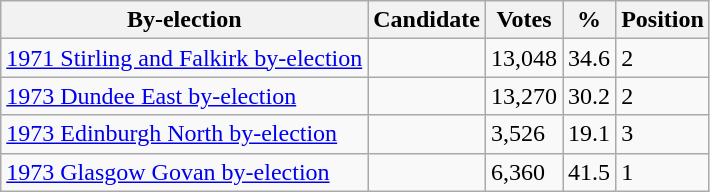<table class="wikitable sortable">
<tr>
<th>By-election</th>
<th>Candidate</th>
<th>Votes</th>
<th>%</th>
<th>Position</th>
</tr>
<tr>
<td><a href='#'>1971 Stirling and Falkirk by-election</a></td>
<td></td>
<td>13,048</td>
<td>34.6</td>
<td>2</td>
</tr>
<tr>
<td><a href='#'>1973 Dundee East by-election</a></td>
<td></td>
<td>13,270</td>
<td>30.2</td>
<td>2</td>
</tr>
<tr>
<td><a href='#'>1973 Edinburgh North by-election</a></td>
<td></td>
<td>3,526</td>
<td>19.1</td>
<td>3</td>
</tr>
<tr>
<td><a href='#'>1973 Glasgow Govan by-election</a></td>
<td></td>
<td>6,360</td>
<td>41.5</td>
<td>1</td>
</tr>
</table>
